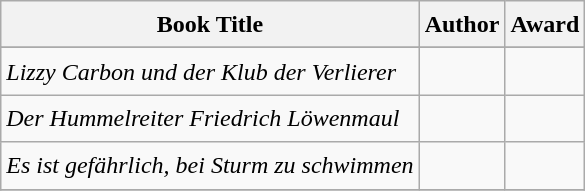<table class="wikitable sortable mw-collapsible" style="font-size:1.00em; line-height:1.5em;">
<tr>
<th scope="col">Book Title</th>
<th scope="col">Author</th>
<th scope="col">Award</th>
</tr>
<tr style="background:#fff7c9">
</tr>
<tr>
<td><em>Lizzy Carbon und der Klub der Verlierer</em></td>
<td></td>
<td> </td>
</tr>
<tr>
<td><em>Der Hummelreiter Friedrich Löwenmaul</em></td>
<td></td>
<td> </td>
</tr>
<tr>
<td><em>Es ist gefährlich, bei Sturm zu schwimmen</em></td>
<td></td>
<td> </td>
</tr>
<tr style="background:#fff7c9">
</tr>
</table>
